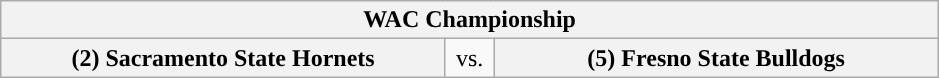<table class="wikitable">
<tr>
<th style="width: 604px;" colspan=3>WAC Championship</th>
</tr>
<tr>
<th style="width: 289px; ">(2) Sacramento State Hornets</th>
<td style="width: 25px; text-align:center">vs.</td>
<th style="width: 289px; ">(5) Fresno State Bulldogs</th>
</tr>
</table>
